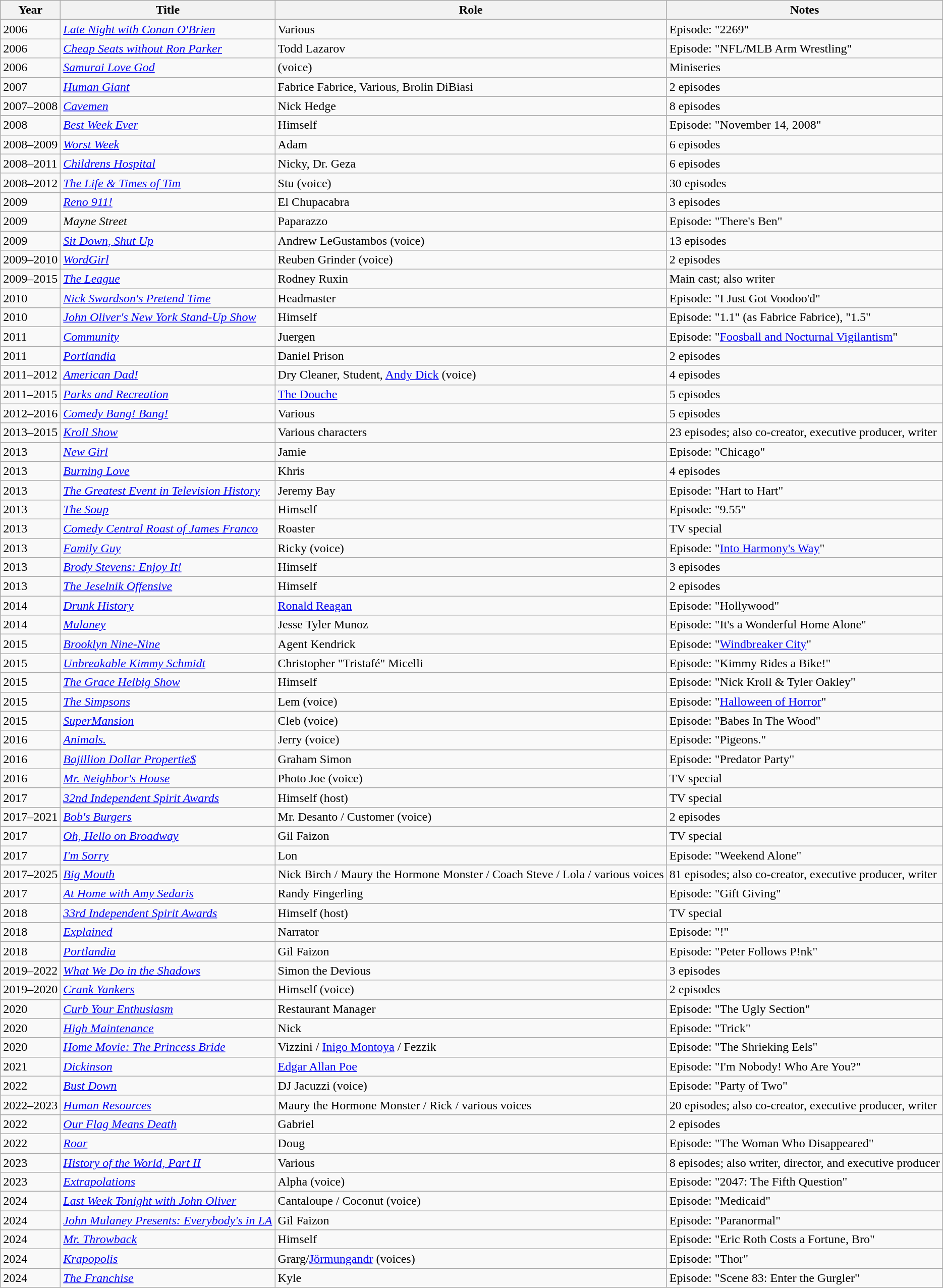<table class="wikitable">
<tr>
<th>Year</th>
<th>Title</th>
<th>Role</th>
<th>Notes</th>
</tr>
<tr>
<td>2006</td>
<td><em><a href='#'>Late Night with Conan O'Brien</a></em></td>
<td>Various</td>
<td>Episode: "2269"</td>
</tr>
<tr>
<td>2006</td>
<td><em><a href='#'>Cheap Seats without Ron Parker</a></em></td>
<td>Todd Lazarov</td>
<td>Episode: "NFL/MLB Arm Wrestling"</td>
</tr>
<tr>
<td>2006</td>
<td><em><a href='#'>Samurai Love God</a></em></td>
<td>(voice)</td>
<td>Miniseries</td>
</tr>
<tr>
<td>2007</td>
<td><em><a href='#'>Human Giant</a></em></td>
<td>Fabrice Fabrice, Various, Brolin DiBiasi</td>
<td>2 episodes</td>
</tr>
<tr>
<td>2007–2008</td>
<td><em><a href='#'>Cavemen</a></em></td>
<td>Nick Hedge</td>
<td>8 episodes</td>
</tr>
<tr>
<td>2008</td>
<td><em><a href='#'>Best Week Ever</a></em></td>
<td>Himself</td>
<td>Episode: "November 14, 2008"</td>
</tr>
<tr>
<td>2008–2009</td>
<td><em><a href='#'>Worst Week</a></em></td>
<td>Adam</td>
<td>6 episodes</td>
</tr>
<tr>
<td>2008–2011</td>
<td><em><a href='#'>Childrens Hospital</a></em></td>
<td>Nicky, Dr. Geza</td>
<td>6 episodes</td>
</tr>
<tr>
<td>2008–2012</td>
<td><em><a href='#'>The Life & Times of Tim</a></em></td>
<td>Stu (voice)</td>
<td>30 episodes</td>
</tr>
<tr>
<td>2009</td>
<td><em><a href='#'>Reno 911!</a></em></td>
<td>El Chupacabra</td>
<td>3 episodes</td>
</tr>
<tr>
<td>2009</td>
<td><em>Mayne Street</em></td>
<td>Paparazzo</td>
<td>Episode: "There's Ben"</td>
</tr>
<tr>
<td>2009</td>
<td><em><a href='#'>Sit Down, Shut Up</a></em></td>
<td>Andrew LeGustambos (voice)</td>
<td>13 episodes</td>
</tr>
<tr>
<td>2009–2010</td>
<td><em><a href='#'>WordGirl</a></em></td>
<td>Reuben Grinder (voice)</td>
<td>2 episodes</td>
</tr>
<tr>
<td>2009–2015</td>
<td><em><a href='#'>The League</a></em></td>
<td>Rodney Ruxin</td>
<td>Main cast; also writer</td>
</tr>
<tr>
<td>2010</td>
<td><em><a href='#'>Nick Swardson's Pretend Time</a></em></td>
<td>Headmaster</td>
<td>Episode: "I Just Got Voodoo'd"</td>
</tr>
<tr>
<td>2010</td>
<td><em><a href='#'>John Oliver's New York Stand-Up Show</a></em></td>
<td>Himself</td>
<td>Episode: "1.1" (as Fabrice Fabrice), "1.5"</td>
</tr>
<tr>
<td>2011</td>
<td><em><a href='#'>Community</a></em></td>
<td>Juergen</td>
<td>Episode: "<a href='#'>Foosball and Nocturnal Vigilantism</a>"</td>
</tr>
<tr>
<td>2011</td>
<td><em><a href='#'>Portlandia</a></em></td>
<td>Daniel Prison</td>
<td>2 episodes</td>
</tr>
<tr>
<td>2011–2012</td>
<td><em><a href='#'>American Dad!</a></em></td>
<td>Dry Cleaner, Student, <a href='#'>Andy Dick</a> (voice)</td>
<td>4 episodes</td>
</tr>
<tr>
<td>2011–2015</td>
<td><em><a href='#'>Parks and Recreation</a></em></td>
<td><a href='#'>The Douche</a></td>
<td>5 episodes</td>
</tr>
<tr>
<td>2012–2016</td>
<td><em><a href='#'>Comedy Bang! Bang!</a></em></td>
<td>Various</td>
<td>5 episodes</td>
</tr>
<tr>
<td>2013–2015</td>
<td><em><a href='#'>Kroll Show</a></em></td>
<td>Various characters</td>
<td>23 episodes; also co-creator, executive producer, writer</td>
</tr>
<tr>
<td>2013</td>
<td><em><a href='#'>New Girl</a></em></td>
<td>Jamie</td>
<td>Episode: "Chicago"</td>
</tr>
<tr>
<td>2013</td>
<td><em><a href='#'>Burning Love</a></em></td>
<td>Khris</td>
<td>4 episodes</td>
</tr>
<tr>
<td>2013</td>
<td><em><a href='#'>The Greatest Event in Television History</a></em></td>
<td>Jeremy Bay</td>
<td>Episode: "Hart to Hart"</td>
</tr>
<tr>
<td>2013</td>
<td><em><a href='#'>The Soup</a></em></td>
<td>Himself</td>
<td>Episode: "9.55"</td>
</tr>
<tr>
<td>2013</td>
<td><em><a href='#'>Comedy Central Roast of James Franco</a></em></td>
<td>Roaster</td>
<td>TV special</td>
</tr>
<tr>
<td>2013</td>
<td><em><a href='#'>Family Guy</a></em></td>
<td>Ricky (voice)</td>
<td>Episode: "<a href='#'>Into Harmony's Way</a>"</td>
</tr>
<tr>
<td>2013</td>
<td><em><a href='#'>Brody Stevens: Enjoy It!</a></em></td>
<td>Himself</td>
<td>3 episodes</td>
</tr>
<tr>
<td>2013</td>
<td><em><a href='#'>The Jeselnik Offensive</a></em></td>
<td>Himself</td>
<td>2 episodes</td>
</tr>
<tr>
<td>2014</td>
<td><em><a href='#'>Drunk History</a></em></td>
<td><a href='#'>Ronald Reagan</a></td>
<td>Episode: "Hollywood"</td>
</tr>
<tr>
<td>2014</td>
<td><em><a href='#'>Mulaney</a></em></td>
<td>Jesse Tyler Munoz</td>
<td>Episode: "It's a Wonderful Home Alone"</td>
</tr>
<tr>
<td>2015</td>
<td><em><a href='#'>Brooklyn Nine-Nine</a></em></td>
<td>Agent Kendrick</td>
<td>Episode: "<a href='#'>Windbreaker City</a>"</td>
</tr>
<tr>
<td>2015</td>
<td><em><a href='#'>Unbreakable Kimmy Schmidt</a></em></td>
<td>Christopher "Tristafé" Micelli</td>
<td>Episode: "Kimmy Rides a Bike!"</td>
</tr>
<tr>
<td>2015</td>
<td><em><a href='#'>The Grace Helbig Show</a></em></td>
<td>Himself</td>
<td>Episode: "Nick Kroll & Tyler Oakley"</td>
</tr>
<tr>
<td>2015</td>
<td><em><a href='#'>The Simpsons</a></em></td>
<td>Lem (voice)</td>
<td>Episode: "<a href='#'>Halloween of Horror</a>"</td>
</tr>
<tr>
<td>2015</td>
<td><em><a href='#'>SuperMansion</a></em></td>
<td>Cleb (voice)</td>
<td>Episode: "Babes In The Wood"</td>
</tr>
<tr>
<td>2016</td>
<td><em><a href='#'>Animals.</a></em></td>
<td>Jerry (voice)</td>
<td>Episode: "Pigeons."</td>
</tr>
<tr>
<td>2016</td>
<td><em><a href='#'>Bajillion Dollar Propertie$</a></em></td>
<td>Graham Simon</td>
<td>Episode: "Predator Party"</td>
</tr>
<tr>
<td>2016</td>
<td><em><a href='#'>Mr. Neighbor's House</a></em></td>
<td>Photo Joe (voice)</td>
<td>TV special</td>
</tr>
<tr>
<td>2017</td>
<td><em><a href='#'>32nd Independent Spirit Awards</a></em></td>
<td>Himself (host)</td>
<td>TV special</td>
</tr>
<tr>
<td>2017–2021</td>
<td><em><a href='#'>Bob's Burgers</a></em></td>
<td>Mr. Desanto / Customer (voice)</td>
<td>2 episodes</td>
</tr>
<tr>
<td>2017</td>
<td><em><a href='#'>Oh, Hello on Broadway</a></em></td>
<td>Gil Faizon</td>
<td>TV special</td>
</tr>
<tr>
<td>2017</td>
<td><em><a href='#'>I'm Sorry</a></em></td>
<td>Lon</td>
<td>Episode: "Weekend Alone"</td>
</tr>
<tr>
<td>2017–2025</td>
<td><em><a href='#'>Big Mouth</a></em></td>
<td>Nick Birch / Maury the Hormone Monster / Coach Steve / Lola / various voices</td>
<td>81 episodes; also co-creator, executive producer, writer</td>
</tr>
<tr>
<td>2017</td>
<td><em><a href='#'>At Home with Amy Sedaris</a></em></td>
<td>Randy Fingerling</td>
<td>Episode: "Gift Giving"</td>
</tr>
<tr>
<td>2018</td>
<td><em><a href='#'>33rd Independent Spirit Awards</a></em></td>
<td>Himself (host)</td>
<td>TV special</td>
</tr>
<tr>
<td>2018</td>
<td><em><a href='#'>Explained</a></em></td>
<td>Narrator</td>
<td>Episode: "!"</td>
</tr>
<tr>
<td>2018</td>
<td><em><a href='#'>Portlandia</a></em></td>
<td>Gil Faizon</td>
<td>Episode: "Peter Follows P!nk"</td>
</tr>
<tr>
<td>2019–2022</td>
<td><em><a href='#'>What We Do in the Shadows</a></em></td>
<td>Simon the Devious</td>
<td>3 episodes</td>
</tr>
<tr>
<td>2019–2020</td>
<td><em><a href='#'>Crank Yankers</a></em></td>
<td>Himself (voice)</td>
<td>2 episodes</td>
</tr>
<tr>
<td>2020</td>
<td><em><a href='#'>Curb Your Enthusiasm</a></em></td>
<td>Restaurant Manager</td>
<td>Episode: "The Ugly Section"</td>
</tr>
<tr>
<td>2020</td>
<td><em><a href='#'>High Maintenance</a></em></td>
<td>Nick</td>
<td>Episode: "Trick"</td>
</tr>
<tr>
<td>2020</td>
<td><em><a href='#'>Home Movie: The Princess Bride</a></em></td>
<td>Vizzini / <a href='#'>Inigo Montoya</a> / Fezzik</td>
<td>Episode: "The Shrieking Eels"</td>
</tr>
<tr>
<td>2021</td>
<td><em><a href='#'>Dickinson</a></em></td>
<td><a href='#'>Edgar Allan Poe</a></td>
<td>Episode: "I'm Nobody! Who Are You?"</td>
</tr>
<tr>
<td>2022</td>
<td><em><a href='#'>Bust Down</a></em></td>
<td>DJ Jacuzzi (voice)</td>
<td>Episode: "Party of Two"</td>
</tr>
<tr>
<td>2022–2023</td>
<td><em><a href='#'>Human Resources</a></em></td>
<td>Maury the Hormone Monster / Rick / various voices</td>
<td>20 episodes; also co-creator, executive producer, writer</td>
</tr>
<tr>
<td>2022</td>
<td><em><a href='#'>Our Flag Means Death</a></em></td>
<td>Gabriel</td>
<td>2 episodes</td>
</tr>
<tr>
<td>2022</td>
<td><em><a href='#'>Roar</a></em></td>
<td>Doug</td>
<td>Episode: "The Woman Who Disappeared"</td>
</tr>
<tr>
<td>2023</td>
<td><em><a href='#'>History of the World, Part II</a></em></td>
<td>Various</td>
<td>8 episodes; also writer, director, and executive producer</td>
</tr>
<tr>
<td>2023</td>
<td><em><a href='#'>Extrapolations</a></em></td>
<td>Alpha (voice)</td>
<td>Episode: "2047: The Fifth Question"</td>
</tr>
<tr>
<td>2024</td>
<td><em><a href='#'>Last Week Tonight with John Oliver</a></em></td>
<td>Cantaloupe / Coconut (voice)</td>
<td>Episode: "Medicaid"</td>
</tr>
<tr>
<td>2024</td>
<td><em><a href='#'>John Mulaney Presents: Everybody's in LA</a></em></td>
<td>Gil Faizon</td>
<td>Episode: "Paranormal"</td>
</tr>
<tr>
<td>2024</td>
<td><em><a href='#'>Mr. Throwback</a></em></td>
<td>Himself</td>
<td>Episode: "Eric Roth Costs a Fortune, Bro"</td>
</tr>
<tr>
<td>2024</td>
<td><em><a href='#'>Krapopolis</a></em></td>
<td>Grarg/<a href='#'>Jörmungandr</a> (voices)</td>
<td>Episode: "Thor"</td>
</tr>
<tr>
<td>2024</td>
<td><em><a href='#'>The Franchise</a></em></td>
<td>Kyle</td>
<td>Episode: "Scene 83: Enter the Gurgler"</td>
</tr>
</table>
